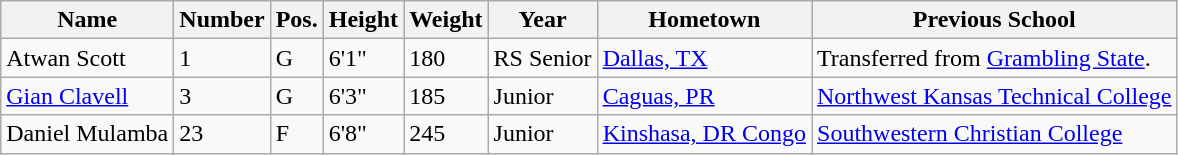<table class="wikitable sortable" border="1">
<tr>
<th>Name</th>
<th>Number</th>
<th>Pos.</th>
<th>Height</th>
<th>Weight</th>
<th>Year</th>
<th>Hometown</th>
<th class="unsortable">Previous School</th>
</tr>
<tr>
<td sortname>Atwan Scott</td>
<td>1</td>
<td>G</td>
<td>6'1"</td>
<td>180</td>
<td>RS Senior</td>
<td><a href='#'>Dallas, TX</a></td>
<td>Transferred from <a href='#'>Grambling State</a>.</td>
</tr>
<tr>
<td sortname><a href='#'>Gian Clavell</a></td>
<td>3</td>
<td>G</td>
<td>6'3"</td>
<td>185</td>
<td>Junior</td>
<td><a href='#'>Caguas, PR</a></td>
<td><a href='#'>Northwest Kansas Technical College</a></td>
</tr>
<tr>
<td sortname>Daniel Mulamba</td>
<td>23</td>
<td>F</td>
<td>6'8"</td>
<td>245</td>
<td>Junior</td>
<td><a href='#'>Kinshasa, DR Congo</a></td>
<td><a href='#'>Southwestern Christian College</a></td>
</tr>
</table>
